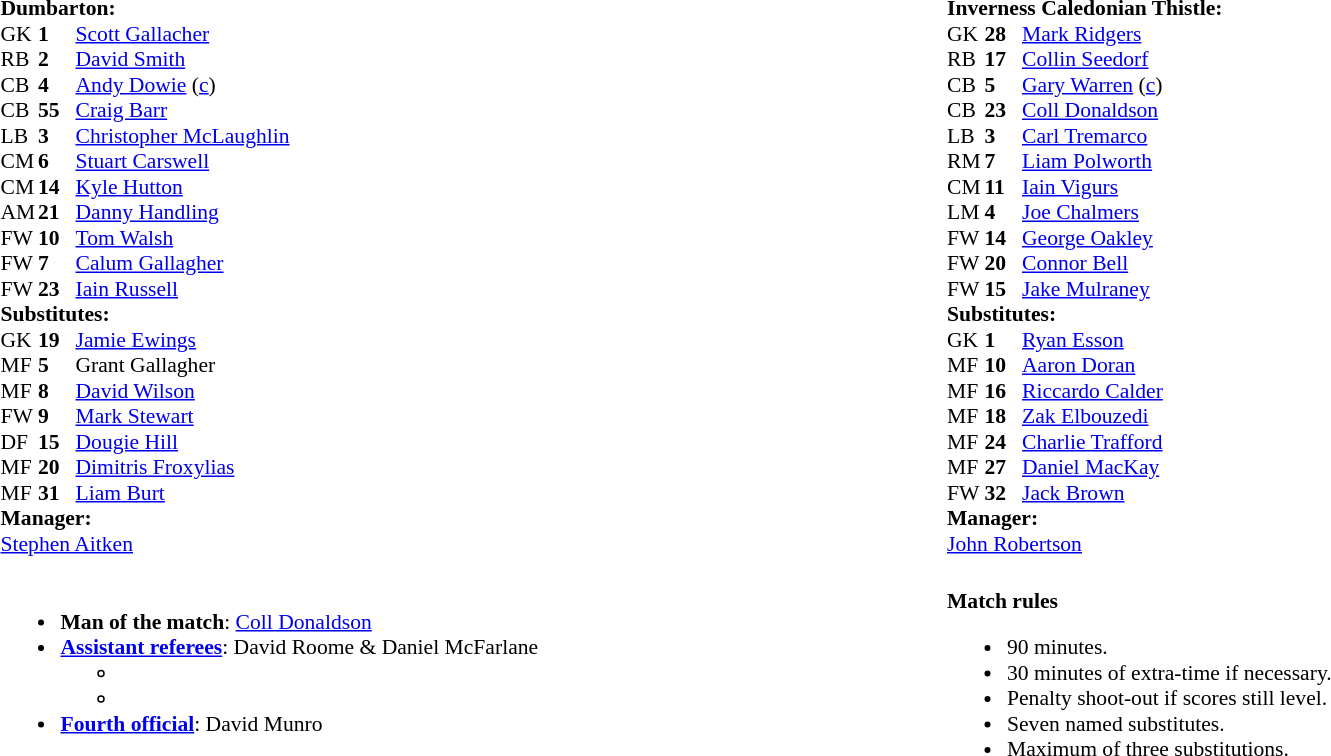<table style="width:100%;">
<tr>
<td style="vertical-align:top; width:50%;"><br><table style="font-size: 90%" cellspacing="0" cellpadding="0">
<tr>
<td colspan="4"><strong>Dumbarton:</strong></td>
</tr>
<tr>
<th width="25"></th>
<th width="25"></th>
</tr>
<tr>
<td>GK</td>
<td><strong>1</strong></td>
<td> <a href='#'>Scott Gallacher</a></td>
</tr>
<tr>
<td>RB</td>
<td><strong>2</strong></td>
<td> <a href='#'>David Smith</a></td>
</tr>
<tr>
<td>CB</td>
<td><strong>4</strong></td>
<td> <a href='#'>Andy Dowie</a> (<a href='#'>c</a>) </td>
</tr>
<tr>
<td>CB</td>
<td><strong>55</strong></td>
<td> <a href='#'>Craig Barr</a></td>
</tr>
<tr>
<td>LB</td>
<td><strong>3</strong></td>
<td> <a href='#'>Christopher McLaughlin</a> </td>
</tr>
<tr>
<td>CM</td>
<td><strong>6</strong></td>
<td> <a href='#'>Stuart Carswell</a></td>
</tr>
<tr>
<td>CM</td>
<td><strong>14</strong></td>
<td> <a href='#'>Kyle Hutton</a></td>
</tr>
<tr>
<td>AM</td>
<td><strong>21</strong></td>
<td> <a href='#'>Danny Handling</a></td>
</tr>
<tr>
<td>FW</td>
<td><strong>10</strong></td>
<td> <a href='#'>Tom Walsh</a> </td>
</tr>
<tr>
<td>FW</td>
<td><strong>7</strong></td>
<td> <a href='#'>Calum Gallagher</a>  </td>
</tr>
<tr>
<td>FW</td>
<td><strong>23</strong></td>
<td> <a href='#'>Iain Russell</a> </td>
</tr>
<tr>
<td colspan=4><strong>Substitutes:</strong></td>
</tr>
<tr>
<td>GK</td>
<td><strong>19</strong></td>
<td> <a href='#'>Jamie Ewings</a></td>
</tr>
<tr>
<td>MF</td>
<td><strong>5</strong></td>
<td> Grant Gallagher</td>
</tr>
<tr>
<td>MF</td>
<td><strong>8</strong></td>
<td> <a href='#'>David Wilson</a></td>
</tr>
<tr>
<td>FW</td>
<td><strong>9</strong></td>
<td> <a href='#'>Mark Stewart</a> </td>
</tr>
<tr>
<td>DF</td>
<td><strong>15</strong></td>
<td> <a href='#'>Dougie Hill</a></td>
</tr>
<tr>
<td>MF</td>
<td><strong>20</strong></td>
<td> <a href='#'>Dimitris Froxylias</a> </td>
</tr>
<tr>
<td>MF</td>
<td><strong>31</strong></td>
<td> <a href='#'>Liam Burt</a> </td>
</tr>
<tr>
<td colspan=4><strong>Manager:</strong></td>
</tr>
<tr>
<td colspan="4"> <a href='#'>Stephen Aitken</a></td>
</tr>
</table>
</td>
<td style="vertical-align:top; width:50%;"><br><table style="font-size: 90%" cellspacing="0" cellpadding="0">
<tr>
<td colspan="4"><strong>Inverness Caledonian Thistle:</strong></td>
</tr>
<tr>
<th width="25"></th>
<th width="25"></th>
</tr>
<tr>
<td>GK</td>
<td><strong>28</strong></td>
<td> <a href='#'>Mark Ridgers</a></td>
</tr>
<tr>
<td>RB</td>
<td><strong>17</strong></td>
<td> <a href='#'>Collin Seedorf</a></td>
</tr>
<tr>
<td>CB</td>
<td><strong>5</strong></td>
<td> <a href='#'>Gary Warren</a> (<a href='#'>c</a>)</td>
</tr>
<tr>
<td>CB</td>
<td><strong>23</strong></td>
<td> <a href='#'>Coll Donaldson</a> </td>
</tr>
<tr>
<td>LB</td>
<td><strong>3</strong></td>
<td> <a href='#'>Carl Tremarco</a> </td>
</tr>
<tr>
<td>RM</td>
<td><strong>7</strong></td>
<td> <a href='#'>Liam Polworth</a></td>
</tr>
<tr>
<td>CM</td>
<td><strong>11</strong></td>
<td> <a href='#'>Iain Vigurs</a></td>
</tr>
<tr>
<td>LM</td>
<td><strong>4</strong></td>
<td> <a href='#'>Joe Chalmers</a></td>
</tr>
<tr>
<td>FW</td>
<td><strong>14</strong></td>
<td> <a href='#'>George Oakley</a></td>
</tr>
<tr>
<td>FW</td>
<td><strong>20</strong></td>
<td> <a href='#'>Connor Bell</a> </td>
</tr>
<tr>
<td>FW</td>
<td><strong>15</strong></td>
<td> <a href='#'>Jake Mulraney</a> </td>
</tr>
<tr>
<td colspan=4><strong>Substitutes:</strong></td>
</tr>
<tr>
<td>GK</td>
<td><strong>1</strong></td>
<td> <a href='#'>Ryan Esson</a></td>
</tr>
<tr>
<td>MF</td>
<td><strong>10</strong></td>
<td> <a href='#'>Aaron Doran</a> </td>
</tr>
<tr>
<td>MF</td>
<td><strong>16</strong></td>
<td> <a href='#'>Riccardo Calder</a></td>
</tr>
<tr>
<td>MF</td>
<td><strong>18</strong></td>
<td> <a href='#'>Zak Elbouzedi</a></td>
</tr>
<tr>
<td>MF</td>
<td><strong>24</strong></td>
<td> <a href='#'>Charlie Trafford</a></td>
</tr>
<tr>
<td>MF</td>
<td><strong>27</strong></td>
<td> <a href='#'>Daniel MacKay</a> </td>
</tr>
<tr>
<td>FW</td>
<td><strong>32</strong></td>
<td> <a href='#'>Jack Brown</a></td>
</tr>
<tr>
<td colspan=4><strong>Manager:</strong></td>
</tr>
<tr>
<td colspan="4"> <a href='#'>John Robertson</a></td>
</tr>
</table>
</td>
</tr>
<tr>
<td style="width:50%; vertical-align:top; font-size: 90%;"><br><ul><li><strong>Man of the match</strong>: <a href='#'>Coll Donaldson</a></li><li><strong><a href='#'>Assistant referees</a></strong>: David Roome & Daniel McFarlane<ul><li></li><li></li></ul></li><li><strong><a href='#'>Fourth official</a></strong>: David Munro</li></ul></td>
<td style="width:50%; vertical-align:top; font-size: 90%;"><br><strong>Match rules</strong><ul><li>90 minutes.</li><li>30 minutes of extra-time if necessary.</li><li>Penalty shoot-out if scores still level.</li><li>Seven named substitutes.</li><li>Maximum of three substitutions.</li></ul></td>
</tr>
</table>
